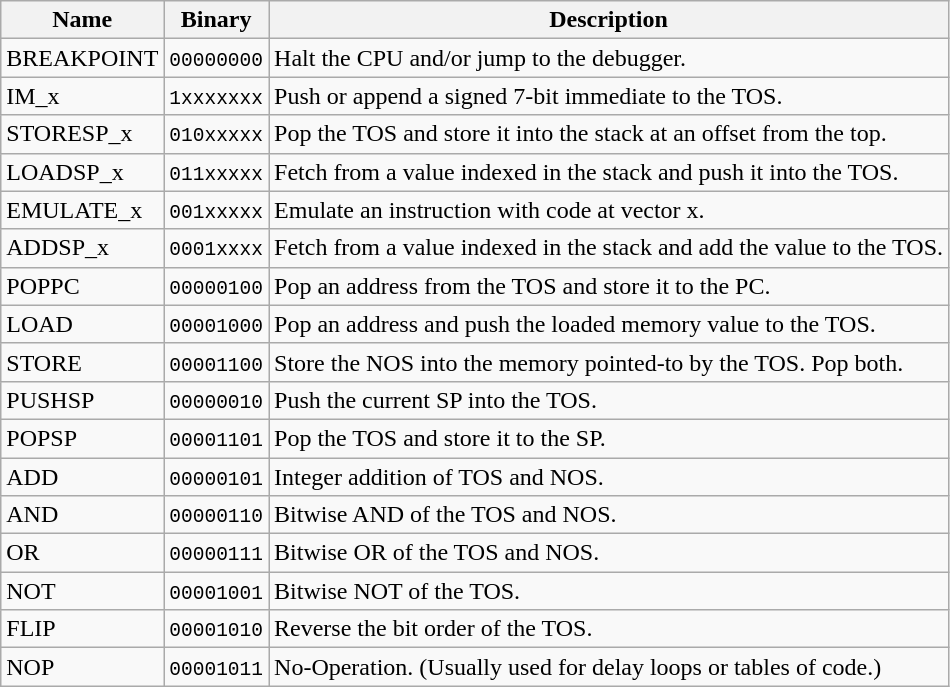<table class="wikitable">
<tr>
<th>Name</th>
<th>Binary</th>
<th>Description</th>
</tr>
<tr>
<td>BREAKPOINT</td>
<td><code>00000000</code></td>
<td>Halt the CPU and/or jump to the debugger.</td>
</tr>
<tr>
<td>IM_x</td>
<td><code>1xxxxxxx</code></td>
<td>Push or append a signed 7-bit immediate to the TOS.</td>
</tr>
<tr>
<td>STORESP_x</td>
<td><code>010xxxxx</code></td>
<td>Pop the TOS and store it into the stack at an offset from the top.</td>
</tr>
<tr>
<td>LOADSP_x</td>
<td><code>011xxxxx</code></td>
<td>Fetch from a value indexed in the stack and push it into the TOS.</td>
</tr>
<tr>
<td>EMULATE_x</td>
<td><code>001xxxxx</code></td>
<td>Emulate an instruction with code at vector x.</td>
</tr>
<tr>
<td>ADDSP_x</td>
<td><code>0001xxxx</code></td>
<td>Fetch from a value indexed in the stack and add the value to the TOS.</td>
</tr>
<tr>
<td>POPPC</td>
<td><code>00000100</code></td>
<td>Pop an address from the TOS and store it to the PC.</td>
</tr>
<tr>
<td>LOAD</td>
<td><code>00001000</code></td>
<td>Pop an address and push the loaded memory value to the TOS.</td>
</tr>
<tr>
<td>STORE</td>
<td><code>00001100</code></td>
<td>Store the NOS into the memory pointed-to by the TOS. Pop both.</td>
</tr>
<tr>
<td>PUSHSP</td>
<td><code>00000010</code></td>
<td>Push the current SP into the TOS.</td>
</tr>
<tr>
<td>POPSP</td>
<td><code>00001101</code></td>
<td>Pop the TOS and store it to the SP.</td>
</tr>
<tr>
<td>ADD</td>
<td><code>00000101</code></td>
<td>Integer addition of TOS and NOS.</td>
</tr>
<tr>
<td>AND</td>
<td><code>00000110</code></td>
<td>Bitwise AND of the TOS and NOS.</td>
</tr>
<tr>
<td>OR</td>
<td><code>00000111</code></td>
<td>Bitwise OR of the TOS and NOS.</td>
</tr>
<tr>
<td>NOT</td>
<td><code>00001001</code></td>
<td>Bitwise NOT of the TOS.</td>
</tr>
<tr>
<td>FLIP</td>
<td><code>00001010</code></td>
<td>Reverse the bit order of the TOS.</td>
</tr>
<tr>
<td>NOP</td>
<td><code>00001011</code></td>
<td>No-Operation. (Usually used for delay loops or tables of code.)</td>
</tr>
</table>
